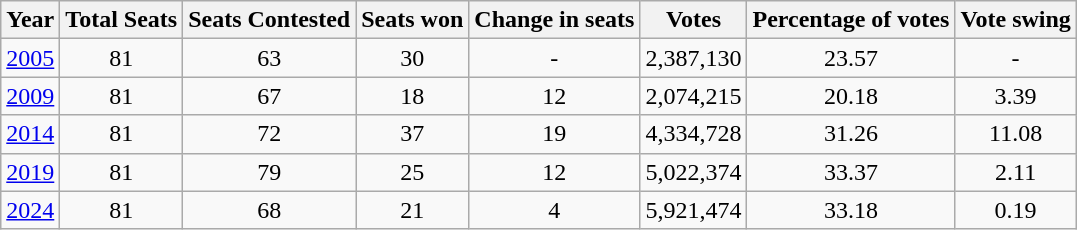<table class="wikitable sortable" style="text-align:center">
<tr>
<th>Year</th>
<th>Total Seats</th>
<th>Seats Contested</th>
<th>Seats won</th>
<th>Change in seats</th>
<th>Votes</th>
<th>Percentage of votes</th>
<th>Vote swing</th>
</tr>
<tr>
<td><a href='#'>2005</a></td>
<td>81</td>
<td>63</td>
<td>30</td>
<td>-</td>
<td>2,387,130</td>
<td>23.57</td>
<td>-</td>
</tr>
<tr>
<td><a href='#'>2009</a></td>
<td>81</td>
<td>67</td>
<td>18</td>
<td>12</td>
<td>2,074,215</td>
<td>20.18</td>
<td>3.39</td>
</tr>
<tr>
<td><a href='#'>2014</a></td>
<td>81</td>
<td>72</td>
<td>37</td>
<td>19</td>
<td>4,334,728</td>
<td>31.26</td>
<td>11.08</td>
</tr>
<tr>
<td><a href='#'>2019</a></td>
<td>81</td>
<td>79</td>
<td>25</td>
<td>12</td>
<td>5,022,374</td>
<td>33.37</td>
<td>2.11</td>
</tr>
<tr>
<td><a href='#'>2024</a></td>
<td>81</td>
<td>68</td>
<td>21</td>
<td>4</td>
<td>5,921,474</td>
<td>33.18</td>
<td>0.19</td>
</tr>
</table>
